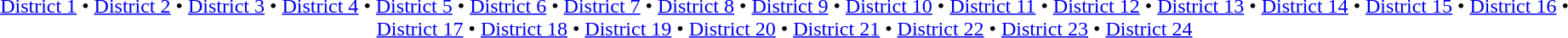<table id=toc class=toc summary=Contents>
<tr>
<td align=center><br><a href='#'>District 1</a> • <a href='#'>District 2</a> • <a href='#'>District 3</a> • <a href='#'>District 4</a> • <a href='#'>District 5</a> • <a href='#'>District 6</a> • <a href='#'>District 7</a> • <a href='#'>District 8</a> • <a href='#'>District 9</a> • <a href='#'>District 10</a> • <a href='#'>District 11</a> •
<a href='#'>District 12</a> • <a href='#'>District 13</a> • <a href='#'>District 14</a> •
<a href='#'>District 15</a> • <a href='#'>District 16</a> • <a href='#'>District 17</a> •
<a href='#'>District 18</a> • <a href='#'>District 19</a> • <a href='#'>District 20</a> • <a href='#'>District 21</a> •
<a href='#'>District 22</a> • <a href='#'>District 23</a> • <a href='#'>District 24</a></td>
</tr>
</table>
